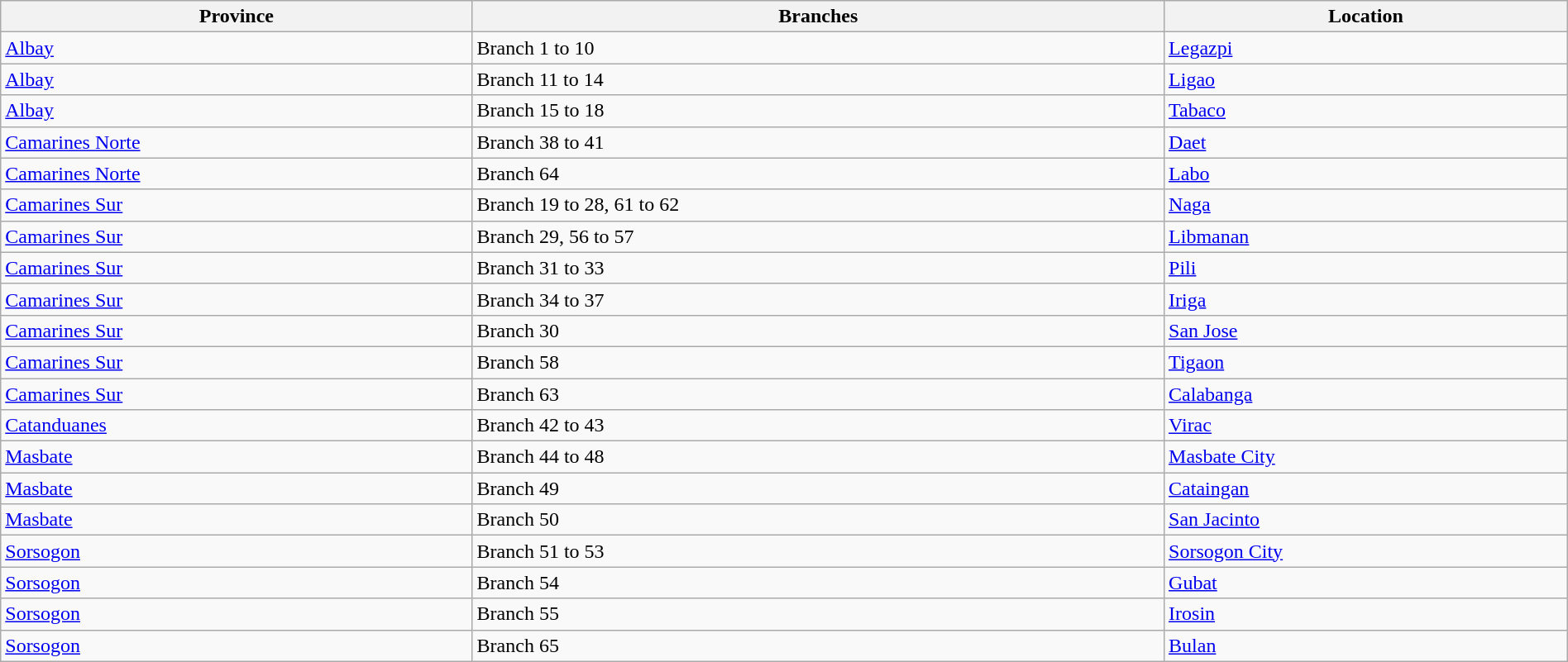<table class=wikitable width=100%>
<tr>
<th>Province</th>
<th>Branches</th>
<th>Location</th>
</tr>
<tr>
<td><a href='#'>Albay</a></td>
<td>Branch 1 to 10</td>
<td><a href='#'>Legazpi</a></td>
</tr>
<tr>
<td><a href='#'>Albay</a></td>
<td>Branch 11 to 14</td>
<td><a href='#'>Ligao</a></td>
</tr>
<tr>
<td><a href='#'>Albay</a></td>
<td>Branch 15 to 18</td>
<td><a href='#'>Tabaco</a></td>
</tr>
<tr>
<td><a href='#'>Camarines Norte</a></td>
<td>Branch 38 to 41</td>
<td><a href='#'>Daet</a></td>
</tr>
<tr>
<td><a href='#'>Camarines Norte</a></td>
<td>Branch 64</td>
<td><a href='#'>Labo</a></td>
</tr>
<tr>
<td><a href='#'>Camarines Sur</a></td>
<td>Branch 19 to 28, 61 to 62</td>
<td><a href='#'>Naga</a></td>
</tr>
<tr>
<td><a href='#'>Camarines Sur</a></td>
<td>Branch 29, 56 to 57</td>
<td><a href='#'>Libmanan</a></td>
</tr>
<tr>
<td><a href='#'>Camarines Sur</a></td>
<td>Branch 31 to 33</td>
<td><a href='#'>Pili</a></td>
</tr>
<tr>
<td><a href='#'>Camarines Sur</a></td>
<td>Branch 34 to 37</td>
<td><a href='#'>Iriga</a></td>
</tr>
<tr>
<td><a href='#'>Camarines Sur</a></td>
<td>Branch 30</td>
<td><a href='#'>San Jose</a></td>
</tr>
<tr>
<td><a href='#'>Camarines Sur</a></td>
<td>Branch 58</td>
<td><a href='#'>Tigaon</a></td>
</tr>
<tr>
<td><a href='#'>Camarines Sur</a></td>
<td>Branch 63</td>
<td><a href='#'>Calabanga</a></td>
</tr>
<tr>
<td><a href='#'>Catanduanes</a></td>
<td>Branch 42 to 43</td>
<td><a href='#'>Virac</a></td>
</tr>
<tr>
<td><a href='#'>Masbate</a></td>
<td>Branch 44 to 48</td>
<td><a href='#'>Masbate City</a></td>
</tr>
<tr>
<td><a href='#'>Masbate</a></td>
<td>Branch 49</td>
<td><a href='#'>Cataingan</a></td>
</tr>
<tr>
<td><a href='#'>Masbate</a></td>
<td>Branch 50</td>
<td><a href='#'>San Jacinto</a></td>
</tr>
<tr>
<td><a href='#'>Sorsogon</a></td>
<td>Branch 51 to 53</td>
<td><a href='#'>Sorsogon City</a></td>
</tr>
<tr>
<td><a href='#'>Sorsogon</a></td>
<td>Branch 54</td>
<td><a href='#'>Gubat</a></td>
</tr>
<tr>
<td><a href='#'>Sorsogon</a></td>
<td>Branch 55</td>
<td><a href='#'>Irosin</a></td>
</tr>
<tr>
<td><a href='#'>Sorsogon</a></td>
<td>Branch 65</td>
<td><a href='#'>Bulan</a></td>
</tr>
</table>
